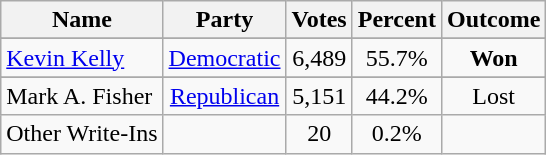<table class=wikitable style="text-align:center">
<tr>
<th>Name</th>
<th>Party</th>
<th>Votes</th>
<th>Percent</th>
<th>Outcome</th>
</tr>
<tr>
</tr>
<tr>
<td align=left><a href='#'>Kevin Kelly</a></td>
<td><a href='#'>Democratic</a></td>
<td>6,489</td>
<td>55.7%</td>
<td><strong>Won</strong></td>
</tr>
<tr>
</tr>
<tr>
<td align=left>Mark A. Fisher</td>
<td><a href='#'>Republican</a></td>
<td>5,151</td>
<td>44.2%</td>
<td>Lost</td>
</tr>
<tr>
<td align=left>Other Write-Ins</td>
<td></td>
<td>20</td>
<td>0.2%</td>
<td></td>
</tr>
</table>
